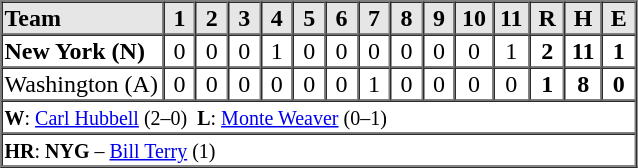<table border=1 cellspacing=0 width=425 style="margin-left:3em;">
<tr style="text-align:center; background-color:#e6e6e6;">
<th align=left width=125>Team</th>
<th width=25>1</th>
<th width=25>2</th>
<th width=25>3</th>
<th width=25>4</th>
<th width=25>5</th>
<th width=25>6</th>
<th width=25>7</th>
<th width=25>8</th>
<th width=25>9</th>
<th width=25>10</th>
<th width=25>11</th>
<th width=25>R</th>
<th width=25>H</th>
<th width=25>E</th>
</tr>
<tr style="text-align:center;">
<td align=left><strong>New York (N)</strong></td>
<td>0</td>
<td>0</td>
<td>0</td>
<td>1</td>
<td>0</td>
<td>0</td>
<td>0</td>
<td>0</td>
<td>0</td>
<td>0</td>
<td>1</td>
<td><strong>2</strong></td>
<td><strong>11</strong></td>
<td><strong>1</strong></td>
</tr>
<tr style="text-align:center;">
<td align=left>Washington (A)</td>
<td>0</td>
<td>0</td>
<td>0</td>
<td>0</td>
<td>0</td>
<td>0</td>
<td>1</td>
<td>0</td>
<td>0</td>
<td>0</td>
<td>0</td>
<td><strong>1</strong></td>
<td><strong>8</strong></td>
<td><strong>0</strong></td>
</tr>
<tr style="text-align:left;">
<td colspan=15><small><strong>W</strong>: <a href='#'>Carl Hubbell</a> (2–0)  <strong>L</strong>: <a href='#'>Monte Weaver</a> (0–1)</small></td>
</tr>
<tr style="text-align:left;">
<td colspan=15><small><strong>HR</strong>: <strong>NYG</strong> – <a href='#'>Bill Terry</a> (1) </small></td>
</tr>
</table>
